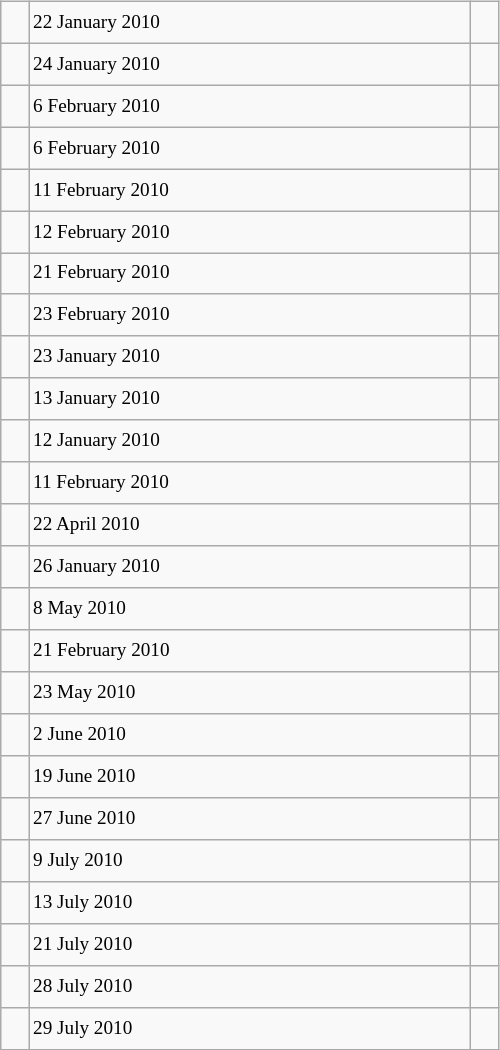<table class="wikitable" style="font-size: 80%; float: left; width: 26em; margin-right: 1em; height: 700px">
<tr>
<td></td>
<td>22 January 2010</td>
<td></td>
</tr>
<tr>
<td></td>
<td>24 January 2010</td>
<td></td>
</tr>
<tr>
<td></td>
<td>6 February 2010</td>
<td></td>
</tr>
<tr>
<td></td>
<td>6 February 2010</td>
<td></td>
</tr>
<tr>
<td></td>
<td>11 February 2010</td>
<td></td>
</tr>
<tr>
<td></td>
<td>12 February 2010</td>
<td></td>
</tr>
<tr>
<td></td>
<td>21 February 2010</td>
<td></td>
</tr>
<tr>
<td></td>
<td>23 February 2010</td>
<td></td>
</tr>
<tr>
<td></td>
<td>23 January 2010</td>
<td></td>
</tr>
<tr>
<td></td>
<td>13 January 2010</td>
<td></td>
</tr>
<tr>
<td></td>
<td>12 January 2010</td>
<td></td>
</tr>
<tr>
<td></td>
<td>11 February 2010</td>
<td></td>
</tr>
<tr>
<td></td>
<td>22 April 2010</td>
<td></td>
</tr>
<tr>
<td></td>
<td>26 January 2010</td>
<td></td>
</tr>
<tr>
<td></td>
<td>8 May 2010</td>
<td></td>
</tr>
<tr>
<td></td>
<td>21 February 2010</td>
<td></td>
</tr>
<tr>
<td></td>
<td>23 May 2010</td>
<td></td>
</tr>
<tr>
<td></td>
<td>2 June 2010</td>
<td></td>
</tr>
<tr>
<td></td>
<td>19 June 2010</td>
<td></td>
</tr>
<tr>
<td></td>
<td>27 June 2010</td>
<td></td>
</tr>
<tr>
<td></td>
<td>9 July 2010</td>
<td></td>
</tr>
<tr>
<td></td>
<td>13 July 2010</td>
<td></td>
</tr>
<tr>
<td></td>
<td>21 July 2010</td>
<td></td>
</tr>
<tr>
<td></td>
<td>28 July 2010</td>
<td></td>
</tr>
<tr>
<td></td>
<td>29 July 2010</td>
<td></td>
</tr>
</table>
